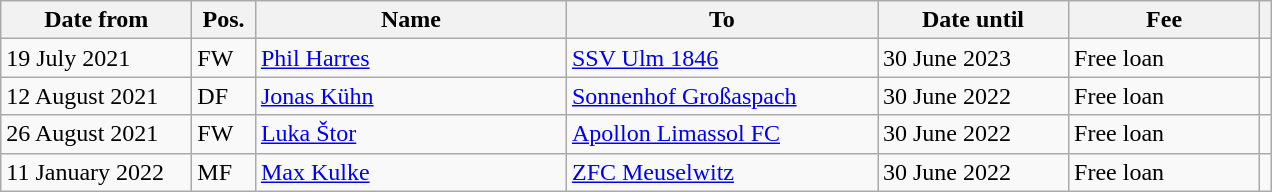<table class="wikitable"  style="text-align:left; ">
<tr>
<th !scope=col; style="width: 120px;">Date from</th>
<th !scope=col; style="width: 35px;">Pos.</th>
<th !scope=col; style="width: 200px;">Name</th>
<th !scope=col; style="width: 200px;">To</th>
<th !scope=col; style="width: 120px;">Date until</th>
<th !scope=col; style="width: 120px;">Fee</th>
<th></th>
</tr>
<tr>
<td>19 July 2021</td>
<td>FW</td>
<td> <a href='#'>Phil Harres</a></td>
<td> <a href='#'>SSV Ulm 1846</a></td>
<td>30 June 2023</td>
<td>Free loan</td>
<td></td>
</tr>
<tr>
<td>12 August 2021</td>
<td>DF</td>
<td> <a href='#'>Jonas Kühn</a></td>
<td> <a href='#'>Sonnenhof Großaspach</a></td>
<td>30 June 2022</td>
<td>Free loan</td>
<td></td>
</tr>
<tr>
<td>26 August 2021</td>
<td>FW</td>
<td> <a href='#'>Luka Štor</a></td>
<td> <a href='#'>Apollon Limassol FC</a></td>
<td>30 June 2022</td>
<td>Free loan</td>
<td></td>
</tr>
<tr>
<td>11 January 2022</td>
<td>MF</td>
<td> <a href='#'>Max Kulke</a></td>
<td> <a href='#'>ZFC Meuselwitz</a></td>
<td>30 June 2022</td>
<td>Free loan</td>
<td></td>
</tr>
</table>
